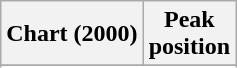<table class="wikitable sortable plainrowheaders" style="text-align:center">
<tr>
<th scope="col">Chart (2000)</th>
<th scope="col">Peak<br> position</th>
</tr>
<tr>
</tr>
<tr>
</tr>
<tr>
</tr>
</table>
